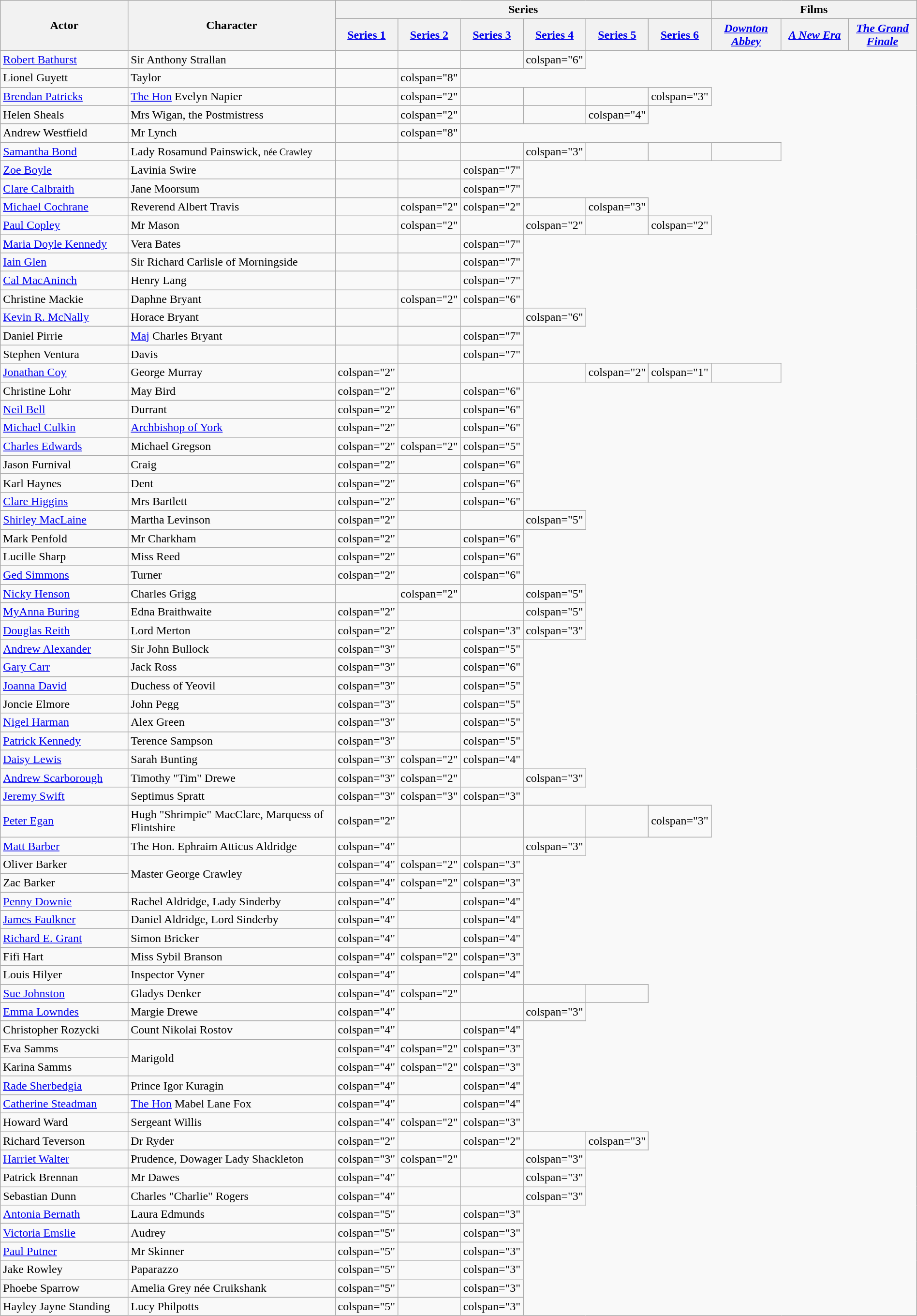<table class="wikitable" style="width:100%;">
<tr>
<th style="width:15%;" rowspan="2">Actor</th>
<th style="width:25%;" rowspan="2">Character</th>
<th style="width:36%;" colspan="6">Series</th>
<th style="width:16%;" colspan="3">Films</th>
</tr>
<tr>
<th style="width:6%;"><a href='#'>Series 1</a></th>
<th style="width:6%;"><a href='#'>Series 2</a></th>
<th style="width:6%;"><a href='#'>Series 3</a></th>
<th style="width:6%;"><a href='#'>Series 4</a></th>
<th style="width:6%;"><a href='#'>Series 5</a></th>
<th style="width:6%;"><a href='#'>Series 6</a></th>
<th style="width:8%;"><em><a href='#'>Downton Abbey</a></em></th>
<th style="width:8%;"><em><a href='#'>A New Era</a></em></th>
<th style="width:8%;"><em><a href='#'>The Grand Finale</a></em></th>
</tr>
<tr>
<td><a href='#'>Robert Bathurst</a></td>
<td>Sir Anthony Strallan</td>
<td></td>
<td></td>
<td></td>
<td>colspan="6" </td>
</tr>
<tr>
<td>Lionel Guyett</td>
<td>Taylor</td>
<td></td>
<td>colspan="8" </td>
</tr>
<tr>
<td><a href='#'>Brendan Patricks</a></td>
<td><a href='#'>The Hon</a> Evelyn Napier</td>
<td></td>
<td>colspan="2" </td>
<td></td>
<td></td>
<td></td>
<td>colspan="3" </td>
</tr>
<tr>
<td>Helen Sheals</td>
<td>Mrs Wigan, the Postmistress</td>
<td></td>
<td>colspan="2" </td>
<td></td>
<td></td>
<td>colspan="4" </td>
</tr>
<tr>
<td>Andrew Westfield</td>
<td>Mr Lynch</td>
<td></td>
<td>colspan="8" </td>
</tr>
<tr>
<td><a href='#'>Samantha Bond</a></td>
<td>Lady Rosamund Painswick, <small>née Crawley</small></td>
<td></td>
<td></td>
<td></td>
<td>colspan="3" </td>
<td></td>
<td></td>
<td></td>
</tr>
<tr>
<td><a href='#'>Zoe Boyle</a></td>
<td>Lavinia Swire</td>
<td></td>
<td></td>
<td>colspan="7" </td>
</tr>
<tr>
<td><a href='#'>Clare Calbraith</a></td>
<td>Jane Moorsum</td>
<td></td>
<td></td>
<td>colspan="7" </td>
</tr>
<tr>
<td><a href='#'>Michael Cochrane</a></td>
<td>Reverend Albert Travis</td>
<td></td>
<td>colspan="2" </td>
<td>colspan="2" </td>
<td></td>
<td>colspan="3" </td>
</tr>
<tr>
<td><a href='#'>Paul Copley</a></td>
<td>Mr Mason</td>
<td></td>
<td>colspan="2" </td>
<td></td>
<td>colspan="2" </td>
<td></td>
<td>colspan="2"</td>
</tr>
<tr>
<td><a href='#'>Maria Doyle Kennedy</a></td>
<td>Vera Bates</td>
<td></td>
<td></td>
<td>colspan="7" </td>
</tr>
<tr>
<td><a href='#'>Iain Glen</a></td>
<td>Sir Richard Carlisle of Morningside</td>
<td></td>
<td></td>
<td>colspan="7" </td>
</tr>
<tr>
<td><a href='#'>Cal MacAninch</a></td>
<td>Henry Lang</td>
<td></td>
<td></td>
<td>colspan="7" </td>
</tr>
<tr>
<td>Christine Mackie</td>
<td>Daphne Bryant</td>
<td></td>
<td>colspan="2" </td>
<td>colspan="6" </td>
</tr>
<tr>
<td><a href='#'>Kevin R. McNally</a></td>
<td>Horace Bryant</td>
<td></td>
<td></td>
<td></td>
<td>colspan="6" </td>
</tr>
<tr>
<td>Daniel Pirrie</td>
<td><a href='#'>Maj</a> Charles Bryant</td>
<td></td>
<td></td>
<td>colspan="7" </td>
</tr>
<tr>
<td>Stephen Ventura</td>
<td>Davis</td>
<td></td>
<td></td>
<td>colspan="7" </td>
</tr>
<tr>
<td><a href='#'>Jonathan Coy</a></td>
<td>George Murray</td>
<td>colspan="2" </td>
<td></td>
<td></td>
<td></td>
<td>colspan="2" </td>
<td>colspan="1" </td>
<td></td>
</tr>
<tr>
<td>Christine Lohr</td>
<td>May Bird</td>
<td>colspan="2" </td>
<td></td>
<td>colspan="6" </td>
</tr>
<tr>
<td><a href='#'>Neil Bell</a></td>
<td>Durrant</td>
<td>colspan="2" </td>
<td></td>
<td>colspan="6" </td>
</tr>
<tr>
<td><a href='#'>Michael Culkin</a></td>
<td><a href='#'>Archbishop of York</a></td>
<td>colspan="2" </td>
<td></td>
<td>colspan="6" </td>
</tr>
<tr>
<td><a href='#'>Charles Edwards</a></td>
<td>Michael Gregson</td>
<td>colspan="2" </td>
<td>colspan="2" </td>
<td>colspan="5" </td>
</tr>
<tr>
<td>Jason Furnival</td>
<td>Craig</td>
<td>colspan="2" </td>
<td></td>
<td>colspan="6" </td>
</tr>
<tr>
<td>Karl Haynes</td>
<td>Dent</td>
<td>colspan="2" </td>
<td></td>
<td>colspan="6" </td>
</tr>
<tr>
<td><a href='#'>Clare Higgins</a></td>
<td>Mrs Bartlett</td>
<td>colspan="2" </td>
<td></td>
<td>colspan="6" </td>
</tr>
<tr>
<td><a href='#'>Shirley MacLaine</a></td>
<td>Martha Levinson</td>
<td>colspan="2" </td>
<td></td>
<td></td>
<td>colspan="5" </td>
</tr>
<tr>
<td>Mark Penfold</td>
<td>Mr Charkham</td>
<td>colspan="2" </td>
<td></td>
<td>colspan="6" </td>
</tr>
<tr>
<td>Lucille Sharp</td>
<td>Miss Reed</td>
<td>colspan="2" </td>
<td></td>
<td>colspan="6" </td>
</tr>
<tr>
<td><a href='#'>Ged Simmons</a></td>
<td>Turner</td>
<td>colspan="2" </td>
<td></td>
<td>colspan="6" </td>
</tr>
<tr>
<td><a href='#'>Nicky Henson</a></td>
<td>Charles Grigg</td>
<td></td>
<td>colspan="2" </td>
<td></td>
<td>colspan="5" </td>
</tr>
<tr>
<td><a href='#'>MyAnna Buring</a></td>
<td>Edna Braithwaite</td>
<td>colspan="2" </td>
<td></td>
<td></td>
<td>colspan="5" </td>
</tr>
<tr>
<td><a href='#'>Douglas Reith</a></td>
<td>Lord Merton</td>
<td>colspan="2" </td>
<td></td>
<td>colspan="3" </td>
<td>colspan="3" </td>
</tr>
<tr>
<td><a href='#'>Andrew Alexander</a></td>
<td>Sir John Bullock</td>
<td>colspan="3" </td>
<td></td>
<td>colspan="5" </td>
</tr>
<tr>
<td><a href='#'>Gary Carr</a></td>
<td>Jack Ross</td>
<td>colspan="3" </td>
<td></td>
<td>colspan="6" </td>
</tr>
<tr>
<td><a href='#'>Joanna David</a></td>
<td>Duchess of Yeovil</td>
<td>colspan="3" </td>
<td></td>
<td>colspan="5" </td>
</tr>
<tr>
<td>Joncie Elmore</td>
<td>John Pegg</td>
<td>colspan="3" </td>
<td></td>
<td>colspan="5" </td>
</tr>
<tr>
<td><a href='#'>Nigel Harman</a></td>
<td>Alex Green</td>
<td>colspan="3" </td>
<td></td>
<td>colspan="5" </td>
</tr>
<tr>
<td><a href='#'>Patrick Kennedy</a></td>
<td>Terence Sampson</td>
<td>colspan="3" </td>
<td></td>
<td>colspan="5" </td>
</tr>
<tr>
<td><a href='#'>Daisy Lewis</a></td>
<td>Sarah Bunting</td>
<td>colspan="3" </td>
<td>colspan="2" </td>
<td>colspan="4" </td>
</tr>
<tr>
<td><a href='#'>Andrew Scarborough</a></td>
<td>Timothy "Tim" Drewe</td>
<td>colspan="3" </td>
<td>colspan="2" </td>
<td></td>
<td>colspan="3" </td>
</tr>
<tr>
<td><a href='#'>Jeremy Swift</a></td>
<td>Septimus Spratt</td>
<td>colspan="3" </td>
<td>colspan="3" </td>
<td>colspan="3" </td>
</tr>
<tr>
<td><a href='#'>Peter Egan</a></td>
<td>Hugh "Shrimpie" MacClare, Marquess of Flintshire</td>
<td>colspan="2" </td>
<td></td>
<td></td>
<td></td>
<td></td>
<td>colspan="3" </td>
</tr>
<tr>
<td><a href='#'>Matt Barber</a></td>
<td>The Hon. Ephraim Atticus Aldridge</td>
<td>colspan="4" </td>
<td></td>
<td></td>
<td>colspan="3" </td>
</tr>
<tr>
<td>Oliver Barker</td>
<td rowspan="2">Master George Crawley</td>
<td>colspan="4" </td>
<td>colspan="2" </td>
<td>colspan="3" </td>
</tr>
<tr>
<td>Zac Barker</td>
<td>colspan="4" </td>
<td>colspan="2" </td>
<td>colspan="3" </td>
</tr>
<tr>
<td><a href='#'>Penny Downie</a></td>
<td>Rachel Aldridge, Lady Sinderby</td>
<td>colspan="4" </td>
<td></td>
<td>colspan="4" </td>
</tr>
<tr>
<td><a href='#'>James Faulkner</a></td>
<td>Daniel Aldridge, Lord Sinderby</td>
<td>colspan="4" </td>
<td></td>
<td>colspan="4" </td>
</tr>
<tr>
<td><a href='#'>Richard E. Grant</a></td>
<td>Simon Bricker</td>
<td>colspan="4" </td>
<td></td>
<td>colspan="4" </td>
</tr>
<tr>
<td>Fifi Hart</td>
<td>Miss Sybil Branson</td>
<td>colspan="4" </td>
<td>colspan="2" </td>
<td>colspan="3" </td>
</tr>
<tr>
<td>Louis Hilyer</td>
<td>Inspector Vyner</td>
<td>colspan="4" </td>
<td></td>
<td>colspan="4" </td>
</tr>
<tr>
<td><a href='#'>Sue Johnston</a></td>
<td>Gladys Denker</td>
<td>colspan="4" </td>
<td>colspan="2" </td>
<td></td>
<td></td>
<td></td>
</tr>
<tr>
<td><a href='#'>Emma Lowndes</a></td>
<td>Margie Drewe</td>
<td>colspan="4" </td>
<td></td>
<td></td>
<td>colspan="3" </td>
</tr>
<tr>
<td>Christopher Rozycki</td>
<td>Count Nikolai Rostov</td>
<td>colspan="4" </td>
<td></td>
<td>colspan="4" </td>
</tr>
<tr>
<td>Eva Samms</td>
<td rowspan="2">Marigold</td>
<td>colspan="4" </td>
<td>colspan="2" </td>
<td>colspan="3" </td>
</tr>
<tr>
<td>Karina Samms</td>
<td>colspan="4" </td>
<td>colspan="2" </td>
<td>colspan="3" </td>
</tr>
<tr>
<td><a href='#'>Rade Sherbedgia</a></td>
<td>Prince Igor Kuragin</td>
<td>colspan="4" </td>
<td></td>
<td>colspan="4" </td>
</tr>
<tr>
<td><a href='#'>Catherine Steadman</a></td>
<td><a href='#'>The Hon</a> Mabel Lane Fox</td>
<td>colspan="4" </td>
<td></td>
<td>colspan="4" </td>
</tr>
<tr>
<td>Howard Ward</td>
<td>Sergeant Willis</td>
<td>colspan="4" </td>
<td>colspan="2" </td>
<td>colspan="3" </td>
</tr>
<tr>
<td>Richard Teverson</td>
<td>Dr Ryder</td>
<td>colspan="2" </td>
<td></td>
<td>colspan="2" </td>
<td></td>
<td>colspan="3" </td>
</tr>
<tr>
<td><a href='#'>Harriet Walter</a></td>
<td>Prudence, Dowager Lady Shackleton</td>
<td>colspan="3" </td>
<td>colspan="2" </td>
<td></td>
<td>colspan="3" </td>
</tr>
<tr>
<td>Patrick Brennan</td>
<td>Mr Dawes</td>
<td>colspan="4" </td>
<td></td>
<td></td>
<td>colspan="3" </td>
</tr>
<tr>
<td>Sebastian Dunn</td>
<td>Charles "Charlie" Rogers</td>
<td>colspan="4" </td>
<td></td>
<td></td>
<td>colspan="3" </td>
</tr>
<tr>
<td><a href='#'>Antonia Bernath</a></td>
<td>Laura Edmunds</td>
<td>colspan="5" </td>
<td></td>
<td>colspan="3" </td>
</tr>
<tr>
<td><a href='#'>Victoria Emslie</a></td>
<td>Audrey</td>
<td>colspan="5" </td>
<td></td>
<td>colspan="3" </td>
</tr>
<tr>
<td><a href='#'>Paul Putner</a></td>
<td>Mr Skinner</td>
<td>colspan="5" </td>
<td></td>
<td>colspan="3" </td>
</tr>
<tr>
<td>Jake Rowley</td>
<td>Paparazzo</td>
<td>colspan="5" </td>
<td></td>
<td>colspan="3" </td>
</tr>
<tr>
<td>Phoebe Sparrow</td>
<td>Amelia Grey née Cruikshank</td>
<td>colspan="5" </td>
<td></td>
<td>colspan="3" </td>
</tr>
<tr>
<td>Hayley Jayne Standing</td>
<td>Lucy Philpotts</td>
<td>colspan="5" </td>
<td></td>
<td>colspan="3" </td>
</tr>
</table>
